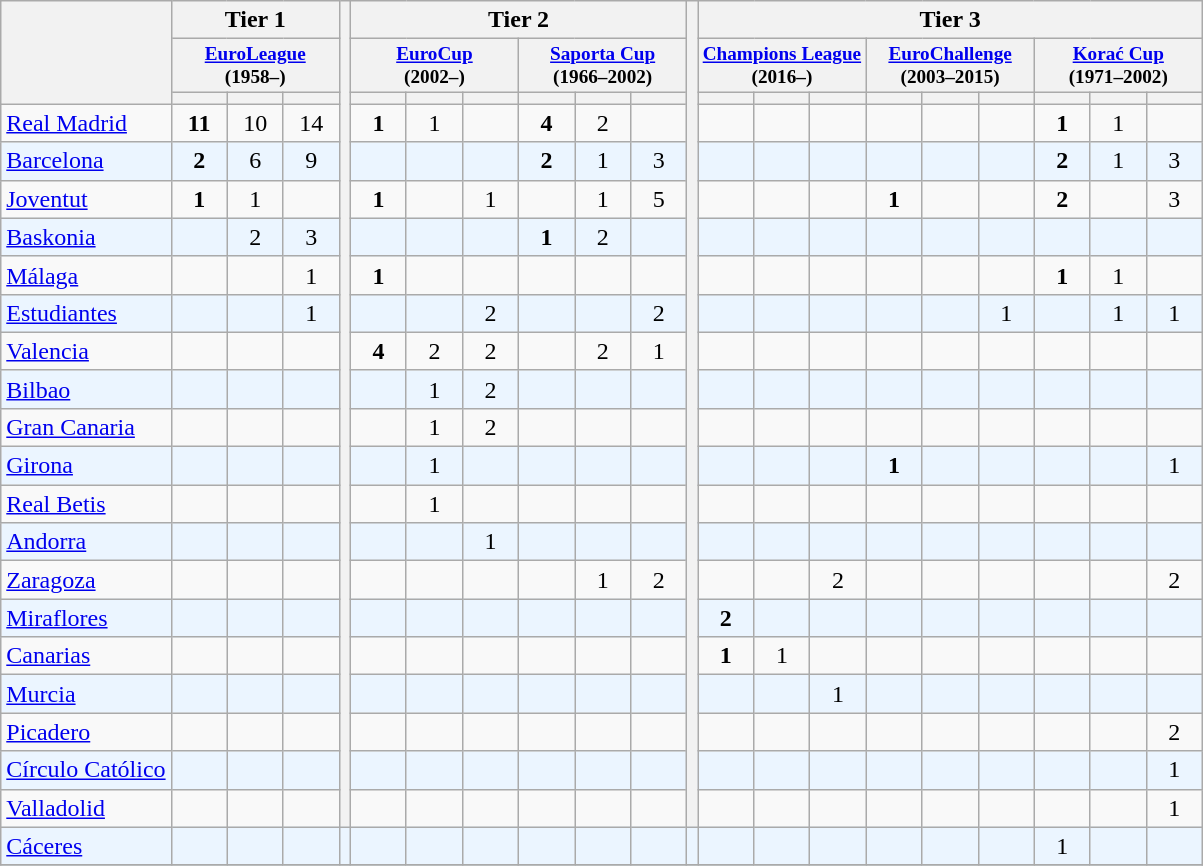<table class="wikitable" style="text-align:center">
<tr>
<th rowspan=3></th>
<th colspan=3>Tier 1</th>
<th rowspan=22></th>
<th colspan=6>Tier 2</th>
<th rowspan=22></th>
<th colspan=9>Tier 3</th>
</tr>
<tr style="font-size:80%">
<th colspan=3><a href='#'>EuroLeague</a><br>(1958–)</th>
<th colspan=3><a href='#'>EuroCup</a><br>(2002–)</th>
<th colspan=3><a href='#'>Saporta Cup</a><br>(1966–2002)</th>
<th colspan=3><a href='#'>Champions League</a><br>(2016–)</th>
<th colspan=3><a href='#'>EuroChallenge</a><br>(2003–2015)</th>
<th colspan=3><a href='#'>Korać Cup</a><br>(1971–2002)</th>
</tr>
<tr>
<th width=30></th>
<th width=30></th>
<th width=30></th>
<th width=30></th>
<th width=30></th>
<th width=30></th>
<th width=30></th>
<th width=30></th>
<th width=30></th>
<th width=30></th>
<th width=30></th>
<th width=30></th>
<th width=30></th>
<th width=30></th>
<th width=30></th>
<th width=30></th>
<th width=30></th>
<th width=30></th>
</tr>
<tr>
<td align=left><a href='#'>Real Madrid</a></td>
<td><strong>11</strong></td>
<td>10</td>
<td>14</td>
<td><strong>1</strong></td>
<td>1</td>
<td></td>
<td><strong>4</strong></td>
<td>2</td>
<td></td>
<td></td>
<td></td>
<td></td>
<td></td>
<td></td>
<td></td>
<td><strong>1</strong></td>
<td>1</td>
<td></td>
</tr>
<tr bgcolor=#EBF5FF>
<td align=left><a href='#'>Barcelona</a></td>
<td><strong>2</strong></td>
<td>6</td>
<td>9</td>
<td></td>
<td></td>
<td></td>
<td><strong>2</strong></td>
<td>1</td>
<td>3</td>
<td></td>
<td></td>
<td></td>
<td></td>
<td></td>
<td></td>
<td><strong>2</strong></td>
<td>1</td>
<td>3</td>
</tr>
<tr>
<td align=left><a href='#'>Joventut</a></td>
<td><strong>1</strong></td>
<td>1</td>
<td></td>
<td><strong>1</strong></td>
<td></td>
<td>1</td>
<td></td>
<td>1</td>
<td>5</td>
<td></td>
<td></td>
<td></td>
<td><strong>1</strong></td>
<td></td>
<td></td>
<td><strong>2</strong></td>
<td></td>
<td>3</td>
</tr>
<tr bgcolor=#EBF5FF>
<td align=left><a href='#'>Baskonia</a></td>
<td></td>
<td>2</td>
<td>3</td>
<td></td>
<td></td>
<td></td>
<td><strong>1</strong></td>
<td>2</td>
<td></td>
<td></td>
<td></td>
<td></td>
<td></td>
<td></td>
<td></td>
<td></td>
<td></td>
<td></td>
</tr>
<tr>
<td align=left><a href='#'>Málaga</a></td>
<td></td>
<td></td>
<td>1</td>
<td><strong>1</strong></td>
<td></td>
<td></td>
<td></td>
<td></td>
<td></td>
<td></td>
<td></td>
<td></td>
<td></td>
<td></td>
<td></td>
<td><strong>1</strong></td>
<td>1</td>
<td></td>
</tr>
<tr bgcolor=#EBF5FF>
<td align=left><a href='#'>Estudiantes</a></td>
<td></td>
<td></td>
<td>1</td>
<td></td>
<td></td>
<td>2</td>
<td></td>
<td></td>
<td>2</td>
<td></td>
<td></td>
<td></td>
<td></td>
<td></td>
<td>1</td>
<td></td>
<td>1</td>
<td>1</td>
</tr>
<tr>
<td align=left><a href='#'>Valencia</a></td>
<td></td>
<td></td>
<td></td>
<td><strong>4</strong></td>
<td>2</td>
<td>2</td>
<td></td>
<td>2</td>
<td>1</td>
<td></td>
<td></td>
<td></td>
<td></td>
<td></td>
<td></td>
<td></td>
<td></td>
<td></td>
</tr>
<tr bgcolor=#EBF5FF>
<td align=left><a href='#'>Bilbao</a></td>
<td></td>
<td></td>
<td></td>
<td></td>
<td>1</td>
<td>2</td>
<td></td>
<td></td>
<td></td>
<td></td>
<td></td>
<td></td>
<td></td>
<td></td>
<td></td>
<td></td>
<td></td>
<td></td>
</tr>
<tr>
<td align=left><a href='#'>Gran Canaria</a></td>
<td></td>
<td></td>
<td></td>
<td></td>
<td>1</td>
<td>2</td>
<td></td>
<td></td>
<td></td>
<td></td>
<td></td>
<td></td>
<td></td>
<td></td>
<td></td>
<td></td>
<td></td>
<td></td>
</tr>
<tr bgcolor=#EBF5FF>
<td align=left><a href='#'>Girona</a></td>
<td></td>
<td></td>
<td></td>
<td></td>
<td>1</td>
<td></td>
<td></td>
<td></td>
<td></td>
<td></td>
<td></td>
<td></td>
<td><strong>1</strong></td>
<td></td>
<td></td>
<td></td>
<td></td>
<td>1</td>
</tr>
<tr>
<td align=left><a href='#'>Real Betis</a></td>
<td></td>
<td></td>
<td></td>
<td></td>
<td>1</td>
<td></td>
<td></td>
<td></td>
<td></td>
<td></td>
<td></td>
<td></td>
<td></td>
<td></td>
<td></td>
<td></td>
<td></td>
<td></td>
</tr>
<tr bgcolor=#EBF5FF>
<td align=left><a href='#'>Andorra</a></td>
<td></td>
<td></td>
<td></td>
<td></td>
<td></td>
<td>1</td>
<td></td>
<td></td>
<td></td>
<td></td>
<td></td>
<td></td>
<td></td>
<td></td>
<td></td>
<td></td>
<td></td>
<td></td>
</tr>
<tr>
<td align=left><a href='#'>Zaragoza</a></td>
<td></td>
<td></td>
<td></td>
<td></td>
<td></td>
<td></td>
<td></td>
<td>1</td>
<td>2</td>
<td></td>
<td></td>
<td>2</td>
<td></td>
<td></td>
<td></td>
<td></td>
<td></td>
<td>2</td>
</tr>
<tr bgcolor=#EBF5FF>
<td align=left><a href='#'>Miraflores</a></td>
<td></td>
<td></td>
<td></td>
<td></td>
<td></td>
<td></td>
<td></td>
<td></td>
<td></td>
<td><strong>2</strong></td>
<td></td>
<td></td>
<td></td>
<td></td>
<td></td>
<td></td>
<td></td>
<td></td>
</tr>
<tr>
<td align=left><a href='#'>Canarias</a></td>
<td></td>
<td></td>
<td></td>
<td></td>
<td></td>
<td></td>
<td></td>
<td></td>
<td></td>
<td><strong>1</strong></td>
<td>1</td>
<td></td>
<td></td>
<td></td>
<td></td>
<td></td>
<td></td>
<td></td>
</tr>
<tr bgcolor=#EBF5FF>
<td align=left><a href='#'>Murcia</a></td>
<td></td>
<td></td>
<td></td>
<td></td>
<td></td>
<td></td>
<td></td>
<td></td>
<td></td>
<td></td>
<td></td>
<td>1</td>
<td></td>
<td></td>
<td></td>
<td></td>
<td></td>
<td></td>
</tr>
<tr>
<td align=left><a href='#'>Picadero</a></td>
<td></td>
<td></td>
<td></td>
<td></td>
<td></td>
<td></td>
<td></td>
<td></td>
<td></td>
<td></td>
<td></td>
<td></td>
<td></td>
<td></td>
<td></td>
<td></td>
<td></td>
<td>2</td>
</tr>
<tr bgcolor=#EBF5FF>
<td align=left><a href='#'>Círculo Católico</a></td>
<td></td>
<td></td>
<td></td>
<td></td>
<td></td>
<td></td>
<td></td>
<td></td>
<td></td>
<td></td>
<td></td>
<td></td>
<td></td>
<td></td>
<td></td>
<td></td>
<td></td>
<td>1</td>
</tr>
<tr>
<td align=left><a href='#'>Valladolid</a></td>
<td></td>
<td></td>
<td></td>
<td></td>
<td></td>
<td></td>
<td></td>
<td></td>
<td></td>
<td></td>
<td></td>
<td></td>
<td></td>
<td></td>
<td></td>
<td></td>
<td></td>
<td>1</td>
</tr>
<tr bgcolor=#EBF5FF>
<td align=left><a href='#'>Cáceres</a></td>
<td></td>
<td></td>
<td></td>
<td></td>
<td></td>
<td></td>
<td></td>
<td></td>
<td></td>
<td></td>
<td></td>
<td></td>
<td></td>
<td></td>
<td></td>
<td></td>
<td></td>
<td>1</td>
<td></td>
<td></td>
</tr>
<tr>
</tr>
</table>
